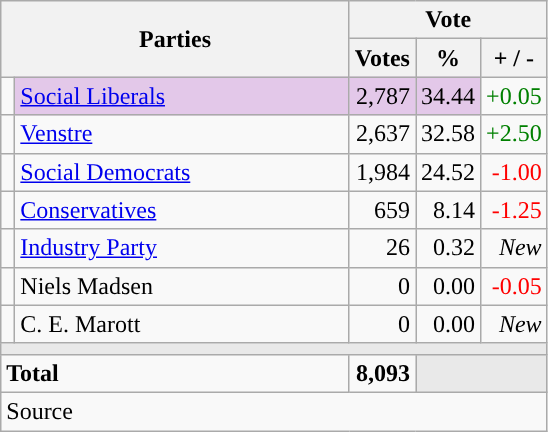<table class="wikitable" style="text-align:right;">
<tr>
<th style="text-align:centre;" rowspan="2" colspan="2" width="225">Parties</th>
<th colspan="3">Vote</th>
</tr>
<tr>
<th width="15">Votes</th>
<th width="15">%</th>
<th width="15">+ / -</th>
</tr>
<tr>
<td width="2" style="color:inherit;background:"></td>
<td bgcolor=#e3c8e9  align="left"><a href='#'>Social Liberals</a></td>
<td bgcolor=#e3c8e9>2,787</td>
<td bgcolor=#e3c8e9>34.44</td>
<td style=color:green;>+0.05</td>
</tr>
<tr>
<td width="2" style="color:inherit;background:"></td>
<td align="left"><a href='#'>Venstre</a></td>
<td>2,637</td>
<td>32.58</td>
<td style=color:green;>+2.50</td>
</tr>
<tr>
<td width="2" style="color:inherit;background:"></td>
<td align="left"><a href='#'>Social Democrats</a></td>
<td>1,984</td>
<td>24.52</td>
<td style=color:red;>-1.00</td>
</tr>
<tr>
<td width="2" style="color:inherit;background:"></td>
<td align="left"><a href='#'>Conservatives</a></td>
<td>659</td>
<td>8.14</td>
<td style=color:red;>-1.25</td>
</tr>
<tr>
<td width="2" style="color:inherit;background:"></td>
<td align="left"><a href='#'>Industry Party</a></td>
<td>26</td>
<td>0.32</td>
<td><em>New</em></td>
</tr>
<tr>
<td width="2" style="color:inherit;background:"></td>
<td align="left">Niels Madsen</td>
<td>0</td>
<td>0.00</td>
<td style=color:red;>-0.05</td>
</tr>
<tr>
<td width="2" style="color:inherit;background:"></td>
<td align="left">C. E. Marott</td>
<td>0</td>
<td>0.00</td>
<td><em>New</em></td>
</tr>
<tr>
<td colspan="7" bgcolor="#E9E9E9"></td>
</tr>
<tr>
<td align="left" colspan="2"><strong>Total</strong></td>
<td><strong>8,093</strong></td>
<td bgcolor="#E9E9E9" colspan="2"></td>
</tr>
<tr>
<td align="left" colspan="6">Source</td>
</tr>
</table>
